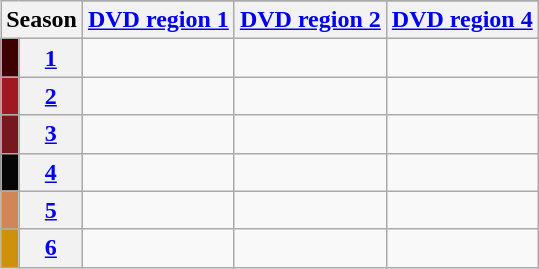<table class="wikitable plainrowheaders" style="text-align: center; float:right">
<tr>
<th scope="col" colspan="2" rowspan="2">Season</th>
</tr>
<tr>
<th scope="col"><a href='#'>DVD region 1</a></th>
<th scope="col"><a href='#'>DVD region 2</a></th>
<th scope="col"><a href='#'>DVD region 4</a></th>
</tr>
<tr>
<td style="width: 5px; background: #3D0102;"></td>
<th scope="row"><a href='#'>1</a></th>
<td></td>
<td></td>
<td></td>
</tr>
<tr>
<td style="width: 5px; background: #A01920;"></td>
<th scope="row"><a href='#'>2</a></th>
<td></td>
<td></td>
<td></td>
</tr>
<tr>
<td style="width: 5px; background: #76181D;"></td>
<th scope="row"><a href='#'>3</a></th>
<td></td>
<td></td>
<td></td>
</tr>
<tr>
<td style="width: 5px; background: #060606;"></td>
<th scope="row"><a href='#'>4</a></th>
<td></td>
<td></td>
<td></td>
</tr>
<tr>
<td style="width: 5px; background: #CF8659;"></td>
<th scope="row"><a href='#'>5</a></th>
<td></td>
<td></td>
<td></td>
</tr>
<tr>
<td style="width: 5px; background: #CD910E;"></td>
<th scope="row"><a href='#'>6</a></th>
<td></td>
<td></td>
<td></td>
</tr>
</table>
